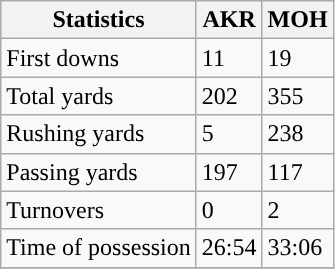<table class="wikitable">
<tr>
<th>Statistics</th>
<th>AKR</th>
<th>MOH</th>
</tr>
<tr>
<td>First downs</td>
<td>11</td>
<td>19</td>
</tr>
<tr>
<td>Total yards</td>
<td>202</td>
<td>355</td>
</tr>
<tr>
<td>Rushing yards</td>
<td>5</td>
<td>238</td>
</tr>
<tr>
<td>Passing yards</td>
<td>197</td>
<td>117</td>
</tr>
<tr>
<td>Turnovers</td>
<td>0</td>
<td>2</td>
</tr>
<tr>
<td>Time of possession</td>
<td>26:54</td>
<td>33:06</td>
</tr>
<tr>
</tr>
</table>
